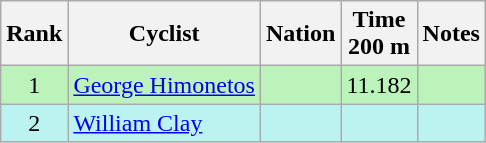<table class="wikitable sortable" style="text-align:center">
<tr>
<th>Rank</th>
<th>Cyclist</th>
<th>Nation</th>
<th>Time<br>200 m</th>
<th>Notes</th>
</tr>
<tr bgcolor=bbf3bb>
<td>1</td>
<td align=left><a href='#'>George Himonetos</a></td>
<td align=left></td>
<td>11.182</td>
<td></td>
</tr>
<tr bgcolor=bbf3f>
<td>2</td>
<td align=left><a href='#'>William Clay</a></td>
<td align=left></td>
<td></td>
<td></td>
</tr>
</table>
